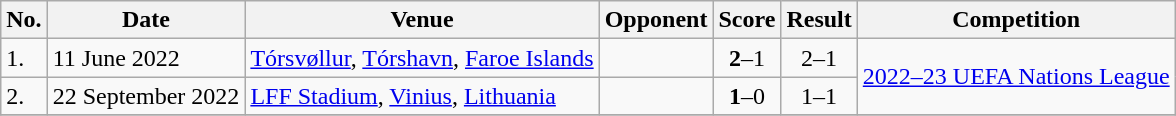<table class="wikitable">
<tr>
<th>No.</th>
<th>Date</th>
<th>Venue</th>
<th>Opponent</th>
<th>Score</th>
<th>Result</th>
<th>Competition</th>
</tr>
<tr>
<td>1.</td>
<td>11 June 2022</td>
<td><a href='#'>Tórsvøllur</a>, <a href='#'>Tórshavn</a>, <a href='#'>Faroe Islands</a></td>
<td></td>
<td align=center><strong>2</strong>–1</td>
<td align=center>2–1</td>
<td rowspan=2><a href='#'>2022–23 UEFA Nations League</a></td>
</tr>
<tr>
<td>2.</td>
<td>22 September 2022</td>
<td><a href='#'>LFF Stadium</a>, <a href='#'>Vinius</a>, <a href='#'>Lithuania</a></td>
<td></td>
<td align=center><strong>1</strong>–0</td>
<td align=center>1–1</td>
</tr>
<tr>
</tr>
</table>
